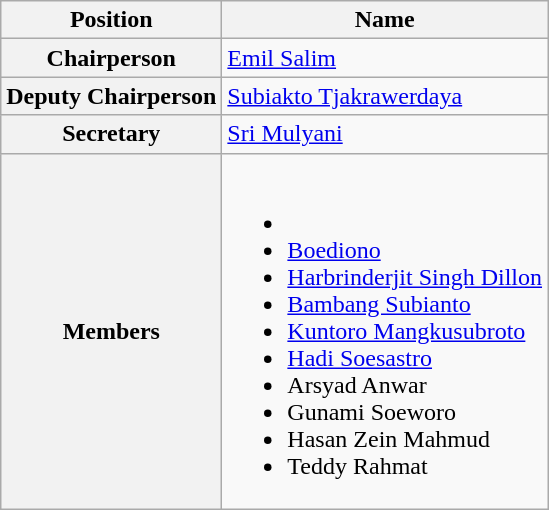<table class="wikitable">
<tr>
<th>Position</th>
<th>Name</th>
</tr>
<tr>
<th>Chairperson</th>
<td><a href='#'>Emil Salim</a></td>
</tr>
<tr>
<th>Deputy Chairperson</th>
<td><a href='#'>Subiakto Tjakrawerdaya</a></td>
</tr>
<tr>
<th>Secretary</th>
<td><a href='#'>Sri Mulyani</a></td>
</tr>
<tr>
<th>Members</th>
<td><br><ul><li></li><li><a href='#'>Boediono</a></li><li><a href='#'>Harbrinderjit Singh Dillon</a></li><li><a href='#'>Bambang Subianto</a></li><li><a href='#'>Kuntoro Mangkusubroto</a></li><li><a href='#'>Hadi Soesastro</a></li><li>Arsyad Anwar</li><li>Gunami Soeworo</li><li>Hasan Zein Mahmud</li><li>Teddy Rahmat</li></ul></td>
</tr>
</table>
